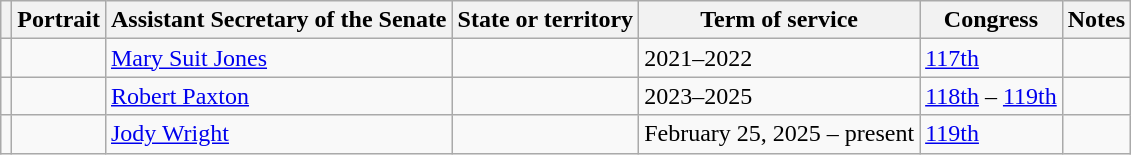<table class=wikitable>
<tr>
<th></th>
<th>Portrait</th>
<th>Assistant Secretary of the Senate</th>
<th>State or territory</th>
<th>Term of service</th>
<th>Congress</th>
<th>Notes</th>
</tr>
<tr>
<td></td>
<td></td>
<td><a href='#'>Mary Suit Jones</a></td>
<td></td>
<td>2021–2022</td>
<td><a href='#'>117th</a></td>
<td></td>
</tr>
<tr>
<td></td>
<td></td>
<td><a href='#'>Robert Paxton</a></td>
<td></td>
<td>2023–2025</td>
<td><a href='#'>118th</a> – <a href='#'>119th</a></td>
<td></td>
</tr>
<tr>
<td></td>
<td></td>
<td><a href='#'>Jody Wright</a></td>
<td></td>
<td>February 25, 2025 – present</td>
<td><a href='#'>119th</a></td>
<td></td>
</tr>
</table>
